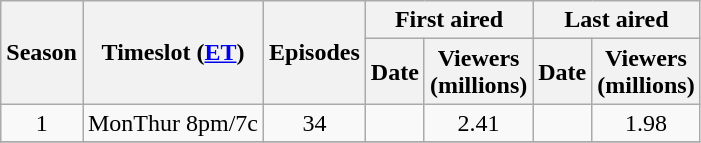<table class="wikitable" style="text-align: center">
<tr>
<th scope="col" rowspan="2">Season</th>
<th scope="col" rowspan="2">Timeslot (<a href='#'>ET</a>)</th>
<th scope="col" rowspan="2" colspan="1">Episodes</th>
<th scope="col" colspan="2">First aired</th>
<th scope="col" colspan="2">Last aired</th>
</tr>
<tr>
<th scope="col">Date</th>
<th scope="col">Viewers<br>(millions)</th>
<th scope="col">Date</th>
<th scope="col">Viewers<br>(millions)</th>
</tr>
<tr>
<td rowspan="1">1</td>
<td rowspan="1">MonThur 8pm/7c</td>
<td rowspan="1">34</td>
<td></td>
<td rowspan="1">2.41</td>
<td></td>
<td rowspan="1">1.98</td>
</tr>
<tr>
</tr>
</table>
